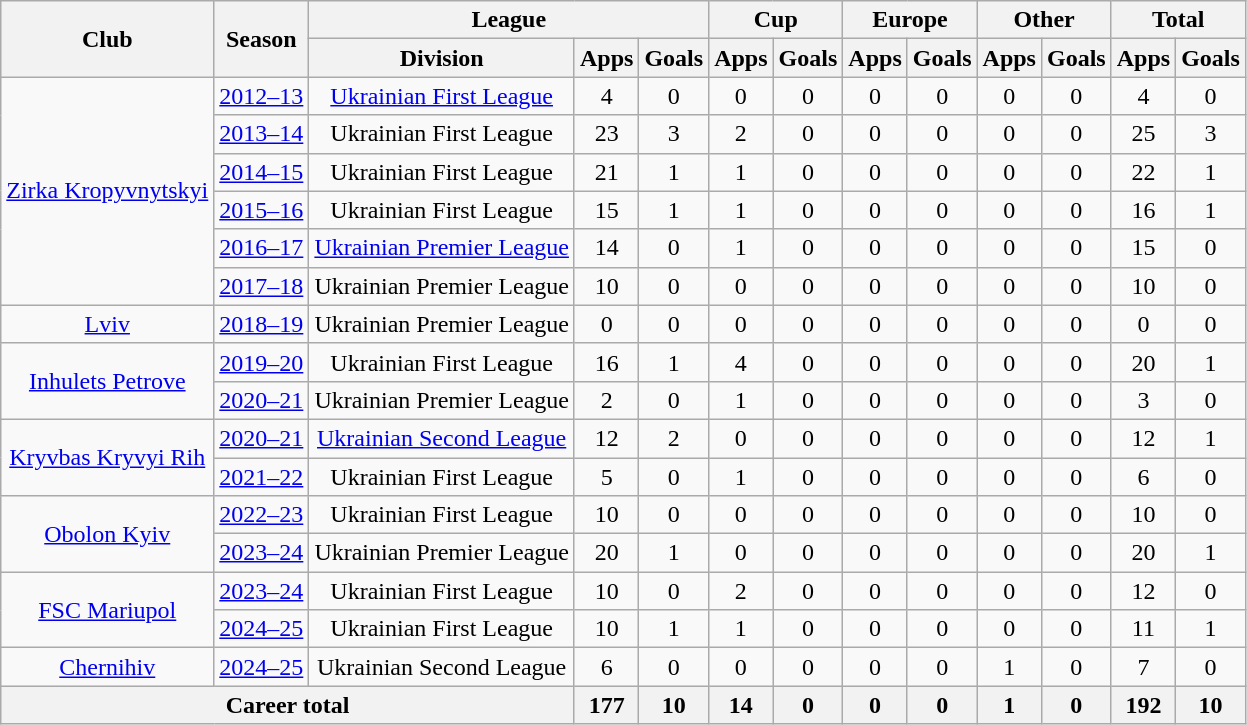<table class="wikitable" style="text-align:center">
<tr>
<th rowspan="2">Club</th>
<th rowspan="2">Season</th>
<th colspan="3">League</th>
<th colspan="2">Cup</th>
<th colspan="2">Europe</th>
<th colspan="2">Other</th>
<th colspan="2">Total</th>
</tr>
<tr>
<th>Division</th>
<th>Apps</th>
<th>Goals</th>
<th>Apps</th>
<th>Goals</th>
<th>Apps</th>
<th>Goals</th>
<th>Apps</th>
<th>Goals</th>
<th>Apps</th>
<th>Goals</th>
</tr>
<tr>
<td rowspan="6"><a href='#'>Zirka Kropyvnytskyi</a></td>
<td><a href='#'>2012–13</a></td>
<td><a href='#'>Ukrainian First League</a></td>
<td>4</td>
<td>0</td>
<td>0</td>
<td>0</td>
<td>0</td>
<td>0</td>
<td>0</td>
<td>0</td>
<td>4</td>
<td>0</td>
</tr>
<tr>
<td><a href='#'>2013–14</a></td>
<td>Ukrainian First League</td>
<td>23</td>
<td>3</td>
<td>2</td>
<td>0</td>
<td>0</td>
<td>0</td>
<td>0</td>
<td>0</td>
<td>25</td>
<td>3</td>
</tr>
<tr>
<td><a href='#'>2014–15</a></td>
<td>Ukrainian First League</td>
<td>21</td>
<td>1</td>
<td>1</td>
<td>0</td>
<td>0</td>
<td>0</td>
<td>0</td>
<td>0</td>
<td>22</td>
<td>1</td>
</tr>
<tr>
<td><a href='#'>2015–16</a></td>
<td>Ukrainian First League</td>
<td>15</td>
<td>1</td>
<td>1</td>
<td>0</td>
<td>0</td>
<td>0</td>
<td>0</td>
<td>0</td>
<td>16</td>
<td>1</td>
</tr>
<tr>
<td><a href='#'>2016–17</a></td>
<td><a href='#'>Ukrainian Premier League</a></td>
<td>14</td>
<td>0</td>
<td>1</td>
<td>0</td>
<td>0</td>
<td>0</td>
<td>0</td>
<td>0</td>
<td>15</td>
<td>0</td>
</tr>
<tr>
<td><a href='#'>2017–18</a></td>
<td>Ukrainian Premier League</td>
<td>10</td>
<td>0</td>
<td>0</td>
<td>0</td>
<td>0</td>
<td>0</td>
<td>0</td>
<td>0</td>
<td>10</td>
<td>0</td>
</tr>
<tr>
<td rowspan="1"><a href='#'>Lviv</a></td>
<td><a href='#'>2018–19</a></td>
<td>Ukrainian Premier League</td>
<td>0</td>
<td>0</td>
<td>0</td>
<td>0</td>
<td>0</td>
<td>0</td>
<td>0</td>
<td>0</td>
<td>0</td>
<td>0</td>
</tr>
<tr>
<td rowspan="2"><a href='#'>Inhulets Petrove</a></td>
<td><a href='#'>2019–20</a></td>
<td>Ukrainian First League</td>
<td>16</td>
<td>1</td>
<td>4</td>
<td>0</td>
<td>0</td>
<td>0</td>
<td>0</td>
<td>0</td>
<td>20</td>
<td>1</td>
</tr>
<tr>
<td><a href='#'>2020–21</a></td>
<td>Ukrainian Premier League</td>
<td>2</td>
<td>0</td>
<td>1</td>
<td>0</td>
<td>0</td>
<td>0</td>
<td>0</td>
<td>0</td>
<td>3</td>
<td>0</td>
</tr>
<tr>
<td rowspan="2"><a href='#'>Kryvbas Kryvyi Rih</a></td>
<td><a href='#'>2020–21</a></td>
<td><a href='#'>Ukrainian Second League</a></td>
<td>12</td>
<td>2</td>
<td>0</td>
<td>0</td>
<td>0</td>
<td>0</td>
<td>0</td>
<td>0</td>
<td>12</td>
<td>1</td>
</tr>
<tr>
<td><a href='#'>2021–22</a></td>
<td>Ukrainian First League</td>
<td>5</td>
<td>0</td>
<td>1</td>
<td>0</td>
<td>0</td>
<td>0</td>
<td>0</td>
<td>0</td>
<td>6</td>
<td>0</td>
</tr>
<tr>
<td rowspan="2"><a href='#'>Obolon Kyiv</a></td>
<td><a href='#'>2022–23</a></td>
<td>Ukrainian First League</td>
<td>10</td>
<td>0</td>
<td>0</td>
<td>0</td>
<td>0</td>
<td>0</td>
<td>0</td>
<td>0</td>
<td>10</td>
<td>0</td>
</tr>
<tr>
<td><a href='#'>2023–24</a></td>
<td>Ukrainian Premier League</td>
<td>20</td>
<td>1</td>
<td>0</td>
<td>0</td>
<td>0</td>
<td>0</td>
<td>0</td>
<td>0</td>
<td>20</td>
<td>1</td>
</tr>
<tr>
<td rowspan="2"><a href='#'>FSC Mariupol</a></td>
<td><a href='#'>2023–24</a></td>
<td>Ukrainian First League</td>
<td>10</td>
<td>0</td>
<td>2</td>
<td>0</td>
<td>0</td>
<td>0</td>
<td>0</td>
<td>0</td>
<td>12</td>
<td>0</td>
</tr>
<tr>
<td><a href='#'>2024–25</a></td>
<td>Ukrainian First League</td>
<td>10</td>
<td>1</td>
<td>1</td>
<td>0</td>
<td>0</td>
<td>0</td>
<td>0</td>
<td>0</td>
<td>11</td>
<td>1</td>
</tr>
<tr>
<td><a href='#'>Chernihiv</a></td>
<td><a href='#'>2024–25</a></td>
<td>Ukrainian Second League</td>
<td>6</td>
<td>0</td>
<td>0</td>
<td>0</td>
<td>0</td>
<td>0</td>
<td>1</td>
<td>0</td>
<td>7</td>
<td>0</td>
</tr>
<tr>
<th colspan="3">Career total</th>
<th>177</th>
<th>10</th>
<th>14</th>
<th>0</th>
<th>0</th>
<th>0</th>
<th>1</th>
<th>0</th>
<th>192</th>
<th>10</th>
</tr>
</table>
